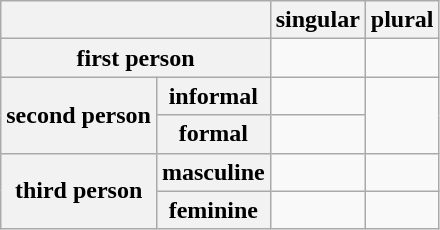<table class="wikitable">
<tr>
<th colspan=2> </th>
<th>singular</th>
<th>plural</th>
</tr>
<tr>
<th colspan=2>first person</th>
<td></td>
<td></td>
</tr>
<tr>
<th rowspan=2>second person</th>
<th>informal</th>
<td></td>
<td rowspan=2></td>
</tr>
<tr>
<th>formal</th>
<td></td>
</tr>
<tr>
<th rowspan=2>third person</th>
<th>masculine</th>
<td></td>
<td></td>
</tr>
<tr>
<th>feminine</th>
<td></td>
<td></td>
</tr>
</table>
